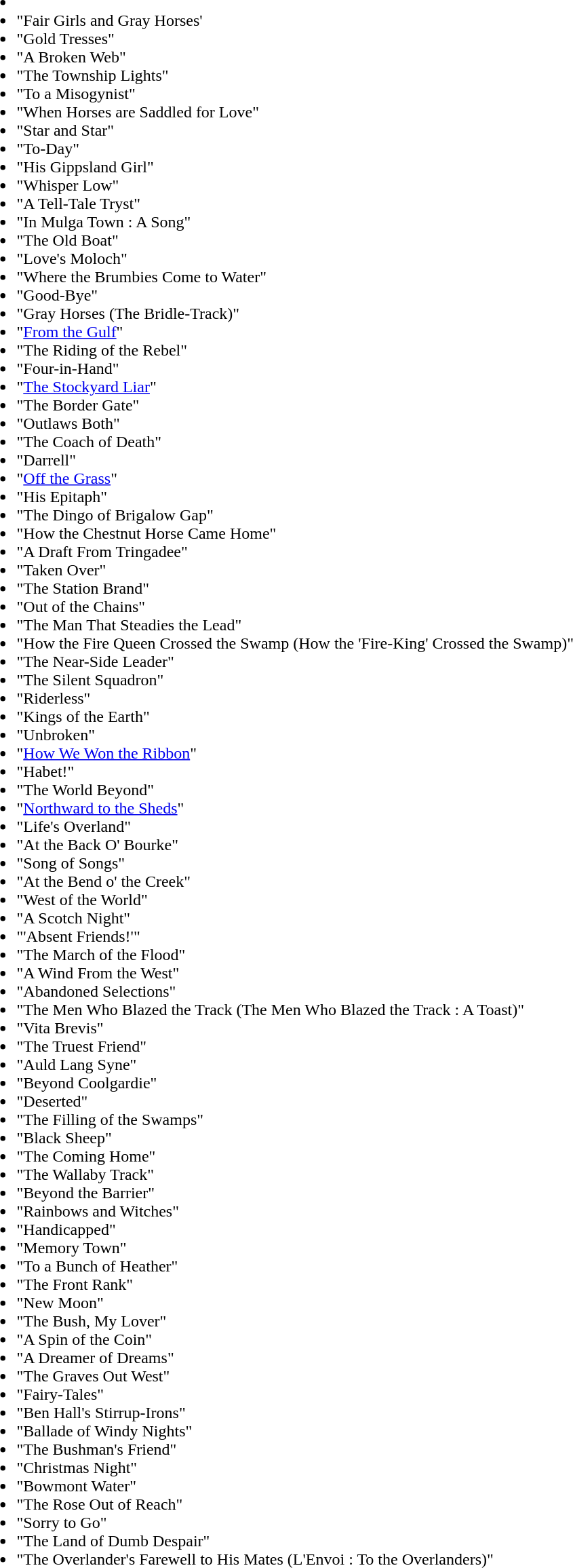<table border="0" cellpadding="5">
<tr ---->
<td valign="top"><br><ul><li></li><li>"Fair Girls and Gray Horses'</li><li>"Gold Tresses"</li><li>"A Broken Web"</li><li>"The Township Lights"</li><li>"To a Misogynist"</li><li>"When Horses are Saddled for Love"</li><li>"Star and Star"</li><li>"To-Day"</li><li>"His Gippsland Girl"</li><li>"Whisper Low"</li><li>"A Tell-Tale Tryst"</li><li>"In Mulga Town : A Song"</li><li>"The Old Boat"</li><li>"Love's Moloch"</li><li>"Where the Brumbies Come to Water"</li><li>"Good-Bye"</li><li>"Gray Horses (The Bridle-Track)"</li><li>"<a href='#'>From the Gulf</a>"</li><li>"The Riding of the Rebel"</li><li>"Four-in-Hand"</li><li>"<a href='#'>The Stockyard Liar</a>"</li><li>"The Border Gate"</li><li>"Outlaws Both"</li><li>"The Coach of Death"</li><li>"Darrell"</li><li>"<a href='#'>Off the Grass</a>"</li><li>"His Epitaph"</li><li>"The Dingo of Brigalow Gap"</li><li>"How the Chestnut Horse Came Home"</li><li>"A Draft From Tringadee"</li><li>"Taken Over"</li><li>"The Station Brand"</li><li>"Out of the Chains"</li><li>"The Man That Steadies the Lead"</li><li>"How the Fire Queen Crossed the Swamp (How the 'Fire-King' Crossed the Swamp)"</li><li>"The Near-Side Leader"</li><li>"The Silent Squadron"</li><li>"Riderless"</li><li>"Kings of the Earth"</li><li>"Unbroken"</li><li>"<a href='#'>How We Won the Ribbon</a>"</li><li>"Habet!"</li><li>"The World Beyond"</li><li>"<a href='#'>Northward to the Sheds</a>"</li><li>"Life's Overland"</li><li>"At the Back O' Bourke"</li><li>"Song of Songs"</li><li>"At the Bend o' the Creek"</li><li>"West of the World"</li><li>"A Scotch Night"</li><li>"'Absent Friends!'"</li><li>"The March of the Flood"</li><li>"A Wind From the West"</li><li>"Abandoned Selections"</li><li>"The Men Who Blazed the Track (The Men Who Blazed the Track : A Toast)"</li><li>"Vita Brevis"</li><li>"The Truest Friend"</li><li>"Auld Lang Syne"</li><li>"Beyond Coolgardie"</li><li>"Deserted"</li><li>"The Filling of the Swamps"</li><li>"Black Sheep"</li><li>"The Coming Home"</li><li>"The Wallaby Track"</li><li>"Beyond the Barrier"</li><li>"Rainbows and Witches"</li><li>"Handicapped"</li><li>"Memory Town"</li><li>"To a Bunch of Heather"</li><li>"The Front Rank"</li><li>"New Moon"</li><li>"The Bush, My Lover"</li><li>"A Spin of the Coin"</li><li>"A Dreamer of Dreams"</li><li>"The Graves Out West"</li><li>"Fairy-Tales"</li><li>"Ben Hall's Stirrup-Irons"</li><li>"Ballade of Windy Nights"</li><li>"The Bushman's Friend"</li><li>"Christmas Night"</li><li>"Bowmont Water"</li><li>"The Rose Out of Reach"</li><li>"Sorry to Go"</li><li>"The Land of Dumb Despair"</li><li>"The Overlander's Farewell to His Mates (L'Envoi : To the Overlanders)"</li></ul></td>
</tr>
</table>
